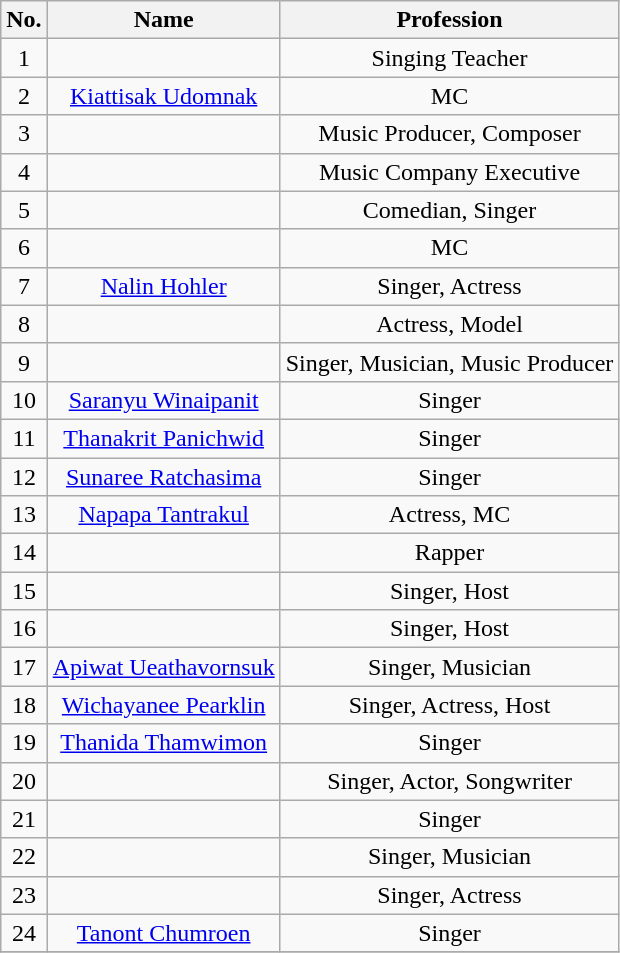<table class="wikitable" = ">
<tr>
<th>No.</th>
<th>Name</th>
<th>Profession</th>
</tr>
<tr>
<td align="center">1</td>
<td align="center"></td>
<td align="center">Singing Teacher</td>
</tr>
<tr>
<td align="center">2</td>
<td align="center"><a href='#'>Kiattisak Udomnak</a></td>
<td align="center">MC</td>
</tr>
<tr>
<td align="center">3</td>
<td align="center"></td>
<td align="center">Music Producer, Composer</td>
</tr>
<tr>
<td align="center">4</td>
<td align="center"></td>
<td align="center">Music Company Executive</td>
</tr>
<tr>
<td align="center">5</td>
<td align="center"></td>
<td align="center">Comedian, Singer</td>
</tr>
<tr>
<td style="text-align:center;">6</td>
<td style="text-align:center;"></td>
<td style="text-align:center;">MC</td>
</tr>
<tr>
<td align="center">7</td>
<td align="center"><a href='#'>Nalin Hohler</a></td>
<td align="center">Singer, Actress</td>
</tr>
<tr>
<td align="center">8</td>
<td align="center"></td>
<td align="center">Actress, Model</td>
</tr>
<tr>
<td align="center">9</td>
<td align="center"></td>
<td align="center">Singer, Musician, Music Producer</td>
</tr>
<tr>
<td align="center">10</td>
<td align="center"><a href='#'>Saranyu Winaipanit</a></td>
<td align="center">Singer</td>
</tr>
<tr>
<td align="center">11</td>
<td align="center"><a href='#'>Thanakrit Panichwid</a></td>
<td align="center">Singer</td>
</tr>
<tr>
<td align="center">12</td>
<td align="center"><a href='#'>Sunaree Ratchasima</a></td>
<td align="center">Singer</td>
</tr>
<tr>
<td align="center">13</td>
<td align="center"><a href='#'>Napapa Tantrakul</a></td>
<td align="center">Actress, MC</td>
</tr>
<tr>
<td align="center">14</td>
<td align="center"></td>
<td align="center">Rapper</td>
</tr>
<tr>
<td align="center">15</td>
<td align="center"></td>
<td align="center">Singer, Host</td>
</tr>
<tr>
<td align="center">16</td>
<td align="center"></td>
<td align="center">Singer, Host</td>
</tr>
<tr>
<td align="center">17</td>
<td align="center"><a href='#'>Apiwat Ueathavornsuk</a></td>
<td align="center">Singer, Musician</td>
</tr>
<tr>
<td align="center">18</td>
<td align="center"><a href='#'>Wichayanee Pearklin</a></td>
<td align="center">Singer, Actress, Host</td>
</tr>
<tr>
<td align="center">19</td>
<td align="center"><a href='#'>Thanida Thamwimon</a></td>
<td align="center">Singer</td>
</tr>
<tr>
<td align="center">20</td>
<td align="center"></td>
<td align="center">Singer, Actor, Songwriter</td>
</tr>
<tr>
<td align="center">21</td>
<td align="center"></td>
<td align="center">Singer</td>
</tr>
<tr>
<td align="center">22</td>
<td align="center"></td>
<td align="center">Singer, Musician</td>
</tr>
<tr>
<td align="center">23</td>
<td align="center"></td>
<td align="center">Singer, Actress</td>
</tr>
<tr>
<td align="center">24</td>
<td align="center"><a href='#'>Tanont Chumroen</a></td>
<td align="center">Singer</td>
</tr>
<tr>
</tr>
</table>
